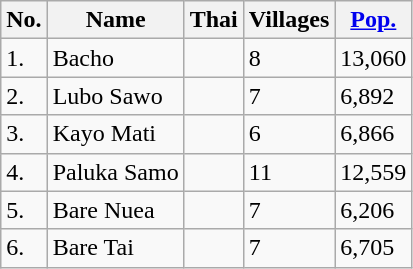<table class="wikitable sortable">
<tr>
<th>No.</th>
<th>Name</th>
<th>Thai</th>
<th>Villages</th>
<th><a href='#'>Pop.</a></th>
</tr>
<tr>
<td>1.</td>
<td>Bacho</td>
<td></td>
<td>8</td>
<td>13,060</td>
</tr>
<tr>
<td>2.</td>
<td>Lubo Sawo</td>
<td></td>
<td>7</td>
<td>6,892</td>
</tr>
<tr>
<td>3.</td>
<td>Kayo Mati</td>
<td></td>
<td>6</td>
<td>6,866</td>
</tr>
<tr>
<td>4.</td>
<td>Paluka Samo</td>
<td></td>
<td>11</td>
<td>12,559</td>
</tr>
<tr>
<td>5.</td>
<td>Bare Nuea</td>
<td></td>
<td>7</td>
<td>6,206</td>
</tr>
<tr>
<td>6.</td>
<td>Bare Tai</td>
<td></td>
<td>7</td>
<td>6,705</td>
</tr>
</table>
